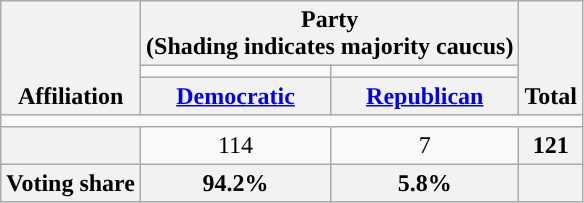<table class=wikitable style="text-align:center">
<tr style="vertical-align:bottom;">
<th rowspan=3>Affiliation</th>
<th colspan=2>Party <div>(Shading indicates majority caucus)</div></th>
<th rowspan=3>Total</th>
</tr>
<tr style="height:5px">
<td style="background-color:"></td>
<td style="background-color:"></td>
</tr>
<tr>
<th><a href='#'>Democratic</a></th>
<th><a href='#'>Republican</a></th>
</tr>
<tr>
<td colspan=5></td>
</tr>
<tr>
<th nowrap style="font-size:80%"></th>
<td>114</td>
<td>7</td>
<th>121</th>
</tr>
<tr>
<th>Voting share</th>
<th>94.2%</th>
<th>5.8%</th>
<th colspan=2></th>
</tr>
</table>
